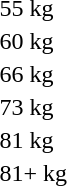<table>
<tr>
<td>55 kg</td>
<td></td>
<td></td>
<td></td>
</tr>
<tr>
<td>60 kg</td>
<td></td>
<td></td>
<td></td>
</tr>
<tr>
<td rowspan=2>66 kg</td>
<td rowspan=2></td>
<td rowspan=2></td>
<td></td>
</tr>
<tr>
<td></td>
</tr>
<tr>
<td>73 kg</td>
<td></td>
<td></td>
<td></td>
</tr>
<tr>
<td>81 kg</td>
<td></td>
<td></td>
<td></td>
</tr>
<tr>
<td>81+ kg</td>
<td></td>
<td></td>
<td></td>
</tr>
</table>
